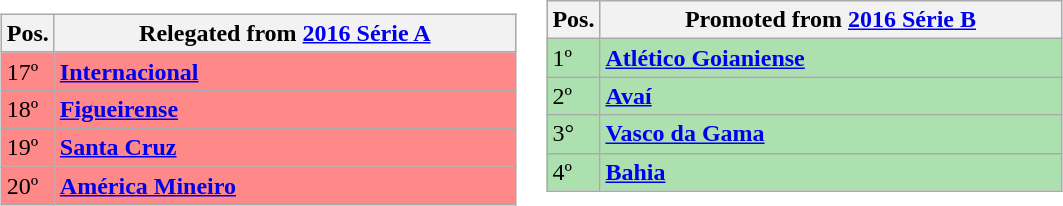<table>
<tr style="horizontal-align: top;">
<td><br><table class="wikitable">
<tr>
<th align="center">Pos.</th>
<th width=300>Relegated from <a href='#'>2016 Série A</a></th>
</tr>
<tr style="background: #FF8888;">
<td>17º</td>
<td><strong><a href='#'>Internacional</a></strong></td>
</tr>
<tr style="background: #FF8888;">
<td>18º</td>
<td><strong><a href='#'>Figueirense</a></strong></td>
</tr>
<tr style="background: #FF8888;">
<td>19º</td>
<td><strong><a href='#'>Santa Cruz</a></strong></td>
</tr>
<tr style="background: #FF8888;">
<td>20º</td>
<td><strong><a href='#'>América Mineiro</a></strong></td>
</tr>
</table>
</td><td><table class="wikitable">
<tr>
<th align="center">Pos.</th>
<th width=300>Promoted from <a href='#'>2016 Série B</a></th>
</tr>
<tr style="background: #ACE1AF;">
<td>1º</td>
<td><strong><a href='#'>Atlético Goianiense</a></strong></td>
</tr>
<tr style="background: #ACE1AF;">
<td>2º</td>
<td><strong><a href='#'>Avaí</a></strong></td>
</tr>
<tr style="background: #ACE1AF;">
<td>3°</td>
<td><strong><a href='#'>Vasco da Gama</a></strong></td>
</tr>
<tr style="background: #ACE1AF;">
<td>4º</td>
<td><strong><a href='#'>Bahia</a></strong></td>
</tr>
</table>
</td>
</tr>
</table>
